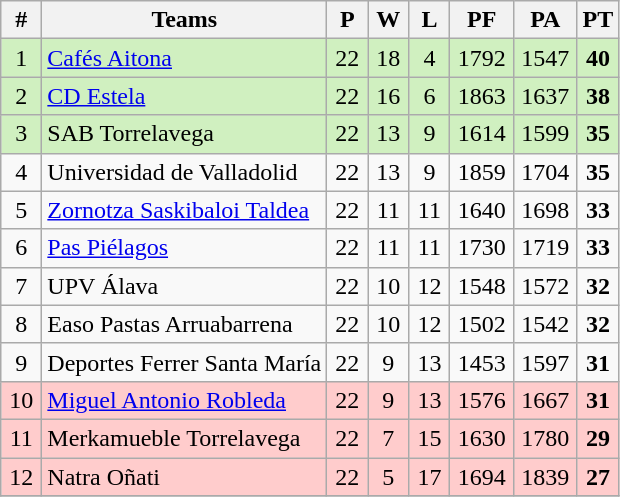<table class="wikitable" style="text-align: center;">
<tr>
<th width=20>#</th>
<th>Teams</th>
<th width=20>P</th>
<th width=20>W</th>
<th width=20>L</th>
<th width=35>PF</th>
<th width=35>PA</th>
<th width=20>PT</th>
</tr>
<tr bgcolor=D0F0C0>
<td>1</td>
<td align="left"><a href='#'>Cafés Aitona</a></td>
<td>22</td>
<td>18</td>
<td>4</td>
<td>1792</td>
<td>1547</td>
<td><strong>40</strong></td>
</tr>
<tr bgcolor=D0F0C0>
<td>2</td>
<td align="left"><a href='#'>CD Estela</a></td>
<td>22</td>
<td>16</td>
<td>6</td>
<td>1863</td>
<td>1637</td>
<td><strong>38</strong></td>
</tr>
<tr bgcolor=D0F0C0>
<td>3</td>
<td align="left">SAB Torrelavega</td>
<td>22</td>
<td>13</td>
<td>9</td>
<td>1614</td>
<td>1599</td>
<td><strong>35</strong></td>
</tr>
<tr>
<td>4</td>
<td align="left">Universidad de Valladolid</td>
<td>22</td>
<td>13</td>
<td>9</td>
<td>1859</td>
<td>1704</td>
<td><strong>35</strong></td>
</tr>
<tr>
<td>5</td>
<td align="left"><a href='#'>Zornotza Saskibaloi Taldea</a></td>
<td>22</td>
<td>11</td>
<td>11</td>
<td>1640</td>
<td>1698</td>
<td><strong>33</strong></td>
</tr>
<tr>
<td>6</td>
<td align="left"><a href='#'>Pas Piélagos</a></td>
<td>22</td>
<td>11</td>
<td>11</td>
<td>1730</td>
<td>1719</td>
<td><strong>33</strong></td>
</tr>
<tr>
<td>7</td>
<td align="left">UPV Álava</td>
<td>22</td>
<td>10</td>
<td>12</td>
<td>1548</td>
<td>1572</td>
<td><strong>32</strong></td>
</tr>
<tr>
<td>8</td>
<td align="left">Easo Pastas Arruabarrena</td>
<td>22</td>
<td>10</td>
<td>12</td>
<td>1502</td>
<td>1542</td>
<td><strong>32</strong></td>
</tr>
<tr>
<td>9</td>
<td align="left">Deportes Ferrer Santa María</td>
<td>22</td>
<td>9</td>
<td>13</td>
<td>1453</td>
<td>1597</td>
<td><strong>31</strong></td>
</tr>
<tr bgcolor=FFCCCC>
<td>10</td>
<td align="left"><a href='#'>Miguel Antonio Robleda</a></td>
<td>22</td>
<td>9</td>
<td>13</td>
<td>1576</td>
<td>1667</td>
<td><strong>31</strong></td>
</tr>
<tr bgcolor=FFCCCC>
<td>11</td>
<td align="left">Merkamueble Torrelavega</td>
<td>22</td>
<td>7</td>
<td>15</td>
<td>1630</td>
<td>1780</td>
<td><strong>29</strong></td>
</tr>
<tr bgcolor=FFCCCC>
<td>12</td>
<td align="left">Natra Oñati</td>
<td>22</td>
<td>5</td>
<td>17</td>
<td>1694</td>
<td>1839</td>
<td><strong>27</strong></td>
</tr>
<tr>
</tr>
</table>
